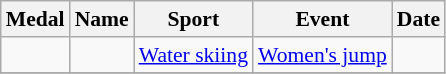<table class="wikitable sortable" style="font-size:90%">
<tr>
<th>Medal</th>
<th>Name</th>
<th>Sport</th>
<th>Event</th>
<th>Date</th>
</tr>
<tr>
<td></td>
<td></td>
<td><a href='#'>Water skiing</a></td>
<td><a href='#'>Women's jump</a></td>
<td></td>
</tr>
<tr>
</tr>
</table>
